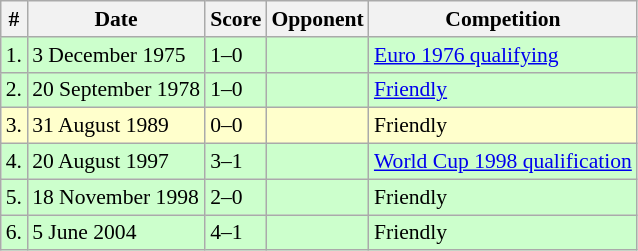<table class="wikitable" style="font-size:90%">
<tr>
<th>#</th>
<th>Date</th>
<th>Score</th>
<th>Opponent</th>
<th>Competition</th>
</tr>
<tr style="background: #CCFFCC">
<td>1.</td>
<td>3 December 1975</td>
<td>1–0</td>
<td></td>
<td><a href='#'>Euro 1976 qualifying</a></td>
</tr>
<tr style="background: #CCFFCC">
<td>2.</td>
<td>20 September 1978</td>
<td>1–0</td>
<td></td>
<td><a href='#'>Friendly</a></td>
</tr>
<tr style="background: #FFFFCC">
<td>3.</td>
<td>31 August 1989</td>
<td>0–0</td>
<td></td>
<td>Friendly</td>
</tr>
<tr style="background: #CCFFCC">
<td>4.</td>
<td>20 August 1997</td>
<td>3–1</td>
<td></td>
<td><a href='#'>World Cup 1998 qualification</a></td>
</tr>
<tr style="background: #CCFFCC">
<td>5.</td>
<td>18 November 1998</td>
<td>2–0</td>
<td></td>
<td>Friendly</td>
</tr>
<tr style="background: #CCFFCC">
<td>6.</td>
<td>5 June 2004</td>
<td>4–1</td>
<td></td>
<td>Friendly</td>
</tr>
</table>
